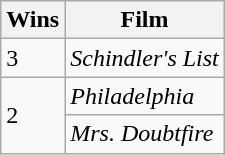<table class="wikitable">
<tr>
<th>Wins</th>
<th>Film</th>
</tr>
<tr>
<td>3</td>
<td><em>Schindler's List</em></td>
</tr>
<tr>
<td rowspan="2">2</td>
<td><em>Philadelphia</em></td>
</tr>
<tr>
<td><em>Mrs. Doubtfire</em></td>
</tr>
</table>
